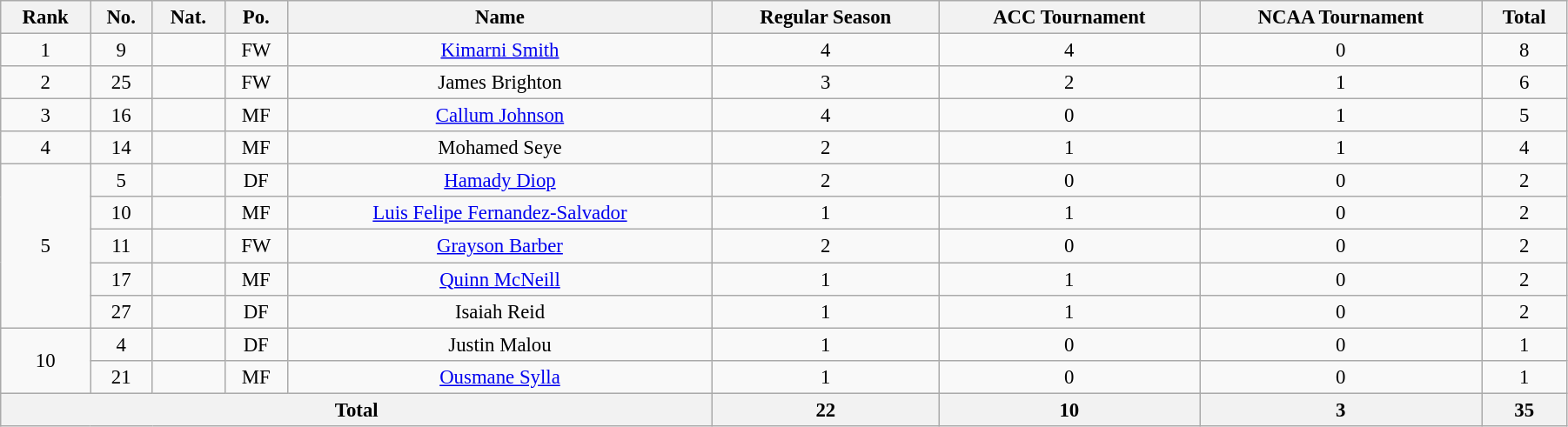<table class="wikitable" style="text-align:center; font-size:95%; width:95%;">
<tr>
<th>Rank</th>
<th>No.</th>
<th>Nat.</th>
<th>Po.</th>
<th>Name</th>
<th>Regular Season</th>
<th>ACC Tournament</th>
<th>NCAA Tournament</th>
<th>Total</th>
</tr>
<tr>
<td>1</td>
<td>9</td>
<td></td>
<td>FW</td>
<td><a href='#'>Kimarni Smith</a></td>
<td>4</td>
<td>4</td>
<td>0</td>
<td>8</td>
</tr>
<tr>
<td>2</td>
<td>25</td>
<td></td>
<td>FW</td>
<td>James Brighton</td>
<td>3</td>
<td>2</td>
<td>1</td>
<td>6</td>
</tr>
<tr>
<td>3</td>
<td>16</td>
<td></td>
<td>MF</td>
<td><a href='#'>Callum Johnson</a></td>
<td>4</td>
<td>0</td>
<td>1</td>
<td>5</td>
</tr>
<tr>
<td>4</td>
<td>14</td>
<td></td>
<td>MF</td>
<td>Mohamed Seye</td>
<td>2</td>
<td>1</td>
<td>1</td>
<td>4</td>
</tr>
<tr>
<td rowspan=5>5</td>
<td>5</td>
<td></td>
<td>DF</td>
<td><a href='#'>Hamady Diop</a></td>
<td>2</td>
<td>0</td>
<td>0</td>
<td>2</td>
</tr>
<tr>
<td>10</td>
<td></td>
<td>MF</td>
<td><a href='#'>Luis Felipe Fernandez-Salvador</a></td>
<td>1</td>
<td>1</td>
<td>0</td>
<td>2</td>
</tr>
<tr>
<td>11</td>
<td></td>
<td>FW</td>
<td><a href='#'>Grayson Barber</a></td>
<td>2</td>
<td>0</td>
<td>0</td>
<td>2</td>
</tr>
<tr>
<td>17</td>
<td></td>
<td>MF</td>
<td><a href='#'>Quinn McNeill</a></td>
<td>1</td>
<td>1</td>
<td>0</td>
<td>2</td>
</tr>
<tr>
<td>27</td>
<td></td>
<td>DF</td>
<td>Isaiah Reid</td>
<td>1</td>
<td>1</td>
<td>0</td>
<td>2</td>
</tr>
<tr>
<td rowspan=2>10</td>
<td>4</td>
<td></td>
<td>DF</td>
<td>Justin Malou</td>
<td>1</td>
<td>0</td>
<td>0</td>
<td>1</td>
</tr>
<tr>
<td>21</td>
<td></td>
<td>MF</td>
<td><a href='#'>Ousmane Sylla</a></td>
<td>1</td>
<td>0</td>
<td>0</td>
<td>1</td>
</tr>
<tr>
<th colspan=5>Total</th>
<th>22</th>
<th>10</th>
<th>3</th>
<th>35</th>
</tr>
</table>
